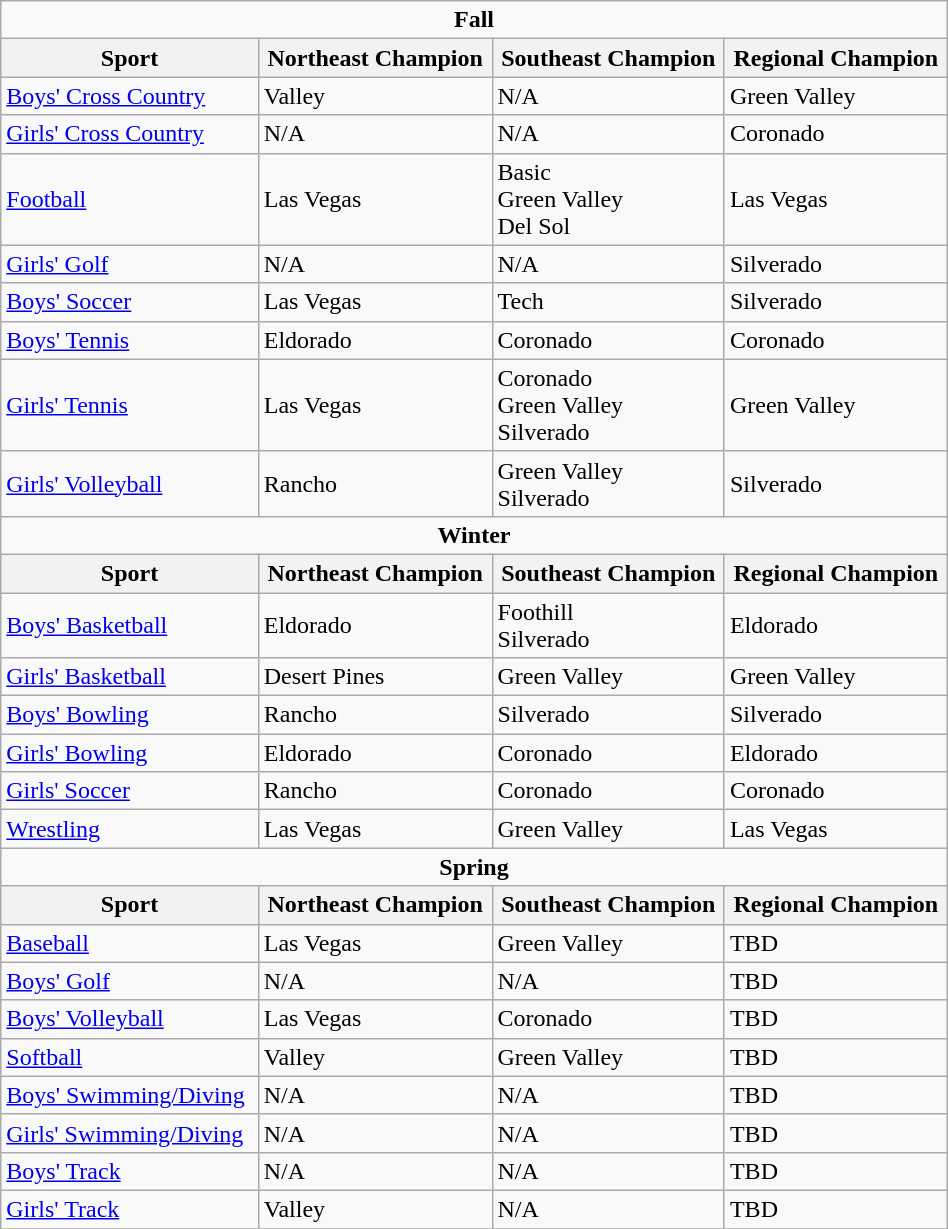<table class="wikitable" style="width: 50%" style="text-align:center">
<tr>
<td align="center" colspan="4"><strong>Fall</strong></td>
</tr>
<tr>
<th>Sport</th>
<th>Northeast Champion</th>
<th>Southeast Champion</th>
<th>Regional Champion</th>
</tr>
<tr>
<td align=left><a href='#'>Boys' Cross Country</a></td>
<td>Valley</td>
<td>N/A</td>
<td>Green Valley</td>
</tr>
<tr>
<td align=left><a href='#'>Girls' Cross Country</a></td>
<td>N/A</td>
<td>N/A</td>
<td>Coronado</td>
</tr>
<tr>
<td align=left><a href='#'>Football</a></td>
<td>Las Vegas</td>
<td>Basic<br>Green Valley<br>Del Sol</td>
<td>Las Vegas</td>
</tr>
<tr>
<td align=left><a href='#'>Girls' Golf</a></td>
<td>N/A</td>
<td>N/A</td>
<td>Silverado</td>
</tr>
<tr>
<td align=left><a href='#'>Boys' Soccer</a></td>
<td>Las Vegas</td>
<td>Tech</td>
<td>Silverado</td>
</tr>
<tr>
<td align=left><a href='#'>Boys' Tennis</a></td>
<td>Eldorado</td>
<td>Coronado</td>
<td>Coronado</td>
</tr>
<tr>
<td align=left><a href='#'>Girls' Tennis</a></td>
<td>Las Vegas</td>
<td>Coronado<br>Green Valley<br>Silverado</td>
<td>Green Valley</td>
</tr>
<tr>
<td align=left><a href='#'>Girls' Volleyball</a></td>
<td>Rancho</td>
<td>Green Valley<br>Silverado</td>
<td>Silverado</td>
</tr>
<tr>
<td align="center" colspan="4"><strong>Winter</strong></td>
</tr>
<tr>
<th>Sport</th>
<th>Northeast Champion</th>
<th>Southeast Champion</th>
<th>Regional Champion</th>
</tr>
<tr>
<td align=left><a href='#'>Boys' Basketball</a></td>
<td>Eldorado</td>
<td>Foothill<br>Silverado</td>
<td>Eldorado</td>
</tr>
<tr>
<td align=left><a href='#'>Girls' Basketball</a></td>
<td>Desert Pines</td>
<td>Green Valley</td>
<td>Green Valley</td>
</tr>
<tr>
<td align=left><a href='#'>Boys' Bowling</a></td>
<td>Rancho</td>
<td>Silverado</td>
<td>Silverado</td>
</tr>
<tr>
<td align=left><a href='#'>Girls' Bowling</a></td>
<td>Eldorado</td>
<td>Coronado</td>
<td>Eldorado</td>
</tr>
<tr>
<td align=left><a href='#'>Girls' Soccer</a></td>
<td>Rancho</td>
<td>Coronado</td>
<td>Coronado</td>
</tr>
<tr>
<td align=left><a href='#'>Wrestling</a></td>
<td>Las Vegas</td>
<td>Green Valley</td>
<td>Las Vegas</td>
</tr>
<tr>
<td align="center" colspan="4"><strong>Spring</strong></td>
</tr>
<tr>
<th>Sport</th>
<th>Northeast Champion</th>
<th>Southeast Champion</th>
<th>Regional Champion</th>
</tr>
<tr>
<td align=left><a href='#'>Baseball</a></td>
<td>Las Vegas</td>
<td>Green Valley</td>
<td>TBD</td>
</tr>
<tr>
<td align=left><a href='#'>Boys' Golf</a></td>
<td>N/A</td>
<td>N/A</td>
<td>TBD</td>
</tr>
<tr>
<td align=left><a href='#'>Boys' Volleyball</a></td>
<td>Las Vegas</td>
<td>Coronado</td>
<td>TBD</td>
</tr>
<tr>
<td align=left><a href='#'>Softball</a></td>
<td>Valley</td>
<td>Green Valley</td>
<td>TBD</td>
</tr>
<tr>
<td align=left><a href='#'>Boys' Swimming/Diving</a></td>
<td>N/A</td>
<td>N/A</td>
<td>TBD</td>
</tr>
<tr>
<td align=left><a href='#'>Girls' Swimming/Diving</a></td>
<td>N/A</td>
<td>N/A</td>
<td>TBD</td>
</tr>
<tr>
<td align=left><a href='#'>Boys' Track</a></td>
<td>N/A</td>
<td>N/A</td>
<td>TBD</td>
</tr>
<tr>
<td align=left><a href='#'>Girls' Track</a></td>
<td>Valley</td>
<td>N/A</td>
<td>TBD</td>
</tr>
<tr>
</tr>
</table>
